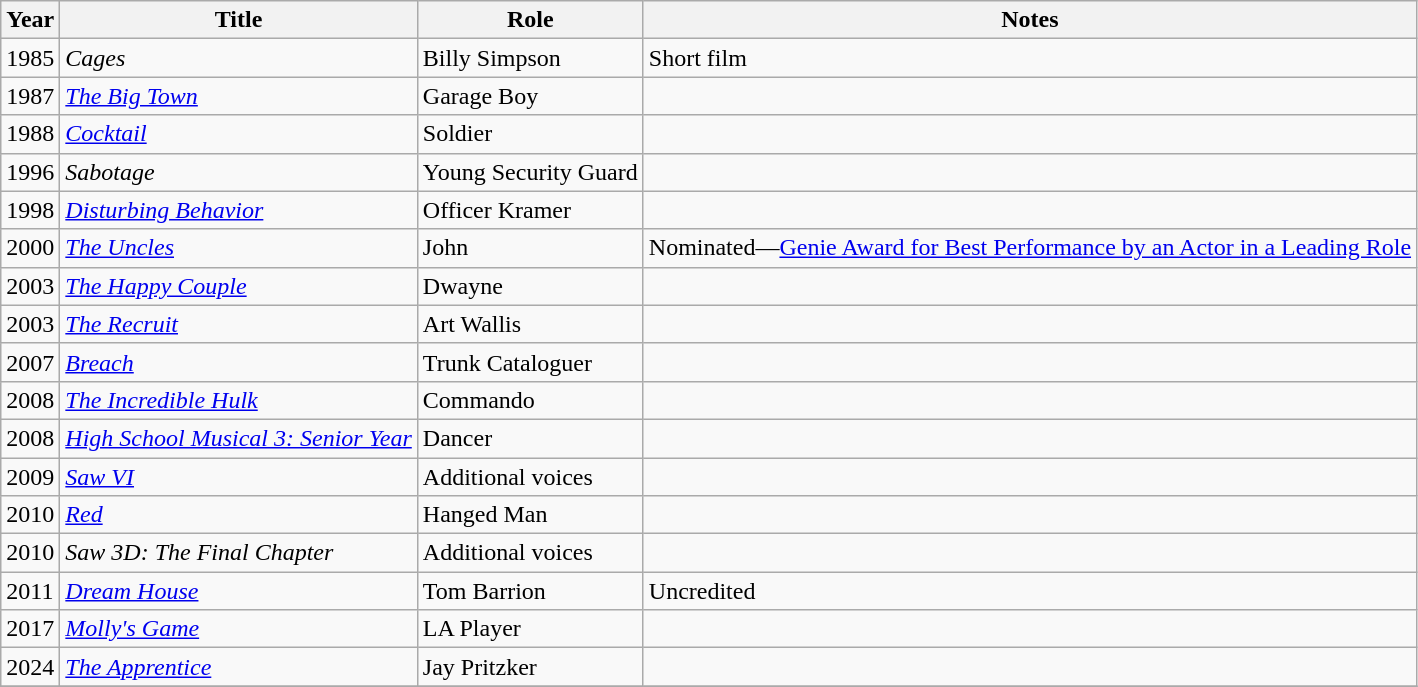<table class="wikitable sortable">
<tr>
<th>Year</th>
<th>Title</th>
<th>Role</th>
<th class="unsortable">Notes</th>
</tr>
<tr>
<td>1985</td>
<td><em>Cages</em></td>
<td>Billy Simpson</td>
<td>Short film</td>
</tr>
<tr>
<td>1987</td>
<td data-sort-value="Big Town, The"><em><a href='#'>The Big Town</a></em></td>
<td>Garage Boy</td>
<td></td>
</tr>
<tr>
<td>1988</td>
<td><em><a href='#'>Cocktail</a></em></td>
<td>Soldier</td>
<td></td>
</tr>
<tr>
<td>1996</td>
<td><em>Sabotage</em></td>
<td>Young Security Guard</td>
<td></td>
</tr>
<tr>
<td>1998</td>
<td><em><a href='#'>Disturbing Behavior</a></em></td>
<td>Officer Kramer</td>
<td></td>
</tr>
<tr>
<td>2000</td>
<td data-sort-value="Uncles, The"><em><a href='#'>The Uncles</a></em></td>
<td>John</td>
<td>Nominated—<a href='#'>Genie Award for Best Performance by an Actor in a Leading Role</a></td>
</tr>
<tr>
<td>2003</td>
<td data-sort-value="Happy Couple, The"><em><a href='#'>The Happy Couple</a></em></td>
<td>Dwayne</td>
<td></td>
</tr>
<tr>
<td>2003</td>
<td data-sort-value="Recruit, The"><em><a href='#'>The Recruit</a></em></td>
<td>Art Wallis</td>
<td></td>
</tr>
<tr>
<td>2007</td>
<td><em><a href='#'>Breach</a></em></td>
<td>Trunk Cataloguer</td>
<td></td>
</tr>
<tr>
<td>2008</td>
<td data-sort-value="Incredible Hulk, The"><em><a href='#'>The Incredible Hulk</a></em></td>
<td>Commando</td>
<td></td>
</tr>
<tr>
<td>2008</td>
<td><em><a href='#'>High School Musical 3: Senior Year</a></em></td>
<td>Dancer</td>
<td></td>
</tr>
<tr>
<td>2009</td>
<td><em><a href='#'>Saw VI</a></em></td>
<td>Additional voices</td>
<td></td>
</tr>
<tr>
<td>2010</td>
<td><em><a href='#'>Red</a></em></td>
<td>Hanged Man</td>
<td></td>
</tr>
<tr>
<td>2010</td>
<td><em>Saw 3D: The Final Chapter</em></td>
<td>Additional voices</td>
<td></td>
</tr>
<tr>
<td>2011</td>
<td><em><a href='#'>Dream House</a></em></td>
<td>Tom Barrion</td>
<td>Uncredited</td>
</tr>
<tr>
<td>2017</td>
<td><em><a href='#'>Molly's Game</a></em></td>
<td>LA Player</td>
<td></td>
</tr>
<tr>
<td>2024</td>
<td data-sort-value="Apprentice, The"><em><a href='#'>The Apprentice</a></em></td>
<td>Jay Pritzker</td>
<td></td>
</tr>
<tr>
</tr>
</table>
